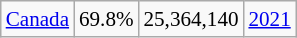<table class="wikitable floatright" style="font-size:88%;">
<tr>
<td><a href='#'>Canada</a></td>
<td>69.8%</td>
<td>25,364,140</td>
<td><a href='#'>2021</a></td>
</tr>
</table>
